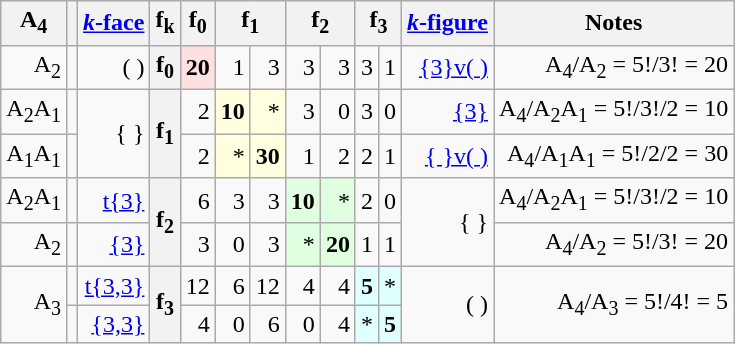<table class=wikitable>
<tr>
<th>A<sub>4</sub></th>
<th></th>
<th><a href='#'><em>k</em>-face</a></th>
<th>f<sub>k</sub></th>
<th>f<sub>0</sub></th>
<th colspan=2>f<sub>1</sub></th>
<th colspan=2>f<sub>2</sub></th>
<th colspan=2>f<sub>3</sub></th>
<th><a href='#'><em>k</em>-figure</a></th>
<th>Notes</th>
</tr>
<tr align=right>
<td>A<sub>2</sub></td>
<td></td>
<td>( )</td>
<th>f<sub>0</sub></th>
<td BGCOLOR="#ffe0e0"><strong>20</strong></td>
<td>1</td>
<td>3</td>
<td>3</td>
<td>3</td>
<td>3</td>
<td>1</td>
<td><a href='#'>{3}v( )</a></td>
<td>A<sub>4</sub>/A<sub>2</sub> = 5!/3! = 20</td>
</tr>
<tr align=right>
<td>A<sub>2</sub>A<sub>1</sub></td>
<td></td>
<td rowspan=2>{ }</td>
<th rowspan=2>f<sub>1</sub></th>
<td>2</td>
<td BGCOLOR="#ffffe0"><strong>10</strong></td>
<td BGCOLOR="#ffffe0">*</td>
<td>3</td>
<td>0</td>
<td>3</td>
<td>0</td>
<td><a href='#'>{3}</a></td>
<td>A<sub>4</sub>/A<sub>2</sub>A<sub>1</sub> = 5!/3!/2 = 10</td>
</tr>
<tr align=right>
<td>A<sub>1</sub>A<sub>1</sub></td>
<td></td>
<td>2</td>
<td BGCOLOR="#ffffe0">*</td>
<td BGCOLOR="#ffffe0"><strong>30</strong></td>
<td>1</td>
<td>2</td>
<td>2</td>
<td>1</td>
<td><a href='#'>{ }v( )</a></td>
<td>A<sub>4</sub>/A<sub>1</sub>A<sub>1</sub> = 5!/2/2 = 30</td>
</tr>
<tr align=right>
<td>A<sub>2</sub>A<sub>1</sub></td>
<td></td>
<td><a href='#'>t{3}</a></td>
<th rowspan=2>f<sub>2</sub></th>
<td>6</td>
<td>3</td>
<td>3</td>
<td BGCOLOR="#e0ffe0"><strong>10</strong></td>
<td BGCOLOR="#e0ffe0">*</td>
<td>2</td>
<td>0</td>
<td rowspan=2>{ }</td>
<td>A<sub>4</sub>/A<sub>2</sub>A<sub>1</sub> = 5!/3!/2 = 10</td>
</tr>
<tr align=right>
<td>A<sub>2</sub></td>
<td></td>
<td><a href='#'>{3}</a></td>
<td>3</td>
<td>0</td>
<td>3</td>
<td BGCOLOR="#e0ffe0">*</td>
<td BGCOLOR="#e0ffe0"><strong>20</strong></td>
<td>1</td>
<td>1</td>
<td>A<sub>4</sub>/A<sub>2</sub> = 5!/3! = 20</td>
</tr>
<tr align=right>
<td rowspan=2>A<sub>3</sub></td>
<td></td>
<td><a href='#'>t{3,3}</a></td>
<th rowspan=2>f<sub>3</sub></th>
<td>12</td>
<td>6</td>
<td>12</td>
<td>4</td>
<td>4</td>
<td BGCOLOR="#e0ffff"><strong>5</strong></td>
<td BGCOLOR="#e0ffff">*</td>
<td rowspan=2>( )</td>
<td rowspan=2>A<sub>4</sub>/A<sub>3</sub> = 5!/4! = 5</td>
</tr>
<tr align=right>
<td></td>
<td><a href='#'>{3,3}</a></td>
<td>4</td>
<td>0</td>
<td>6</td>
<td>0</td>
<td>4</td>
<td BGCOLOR="#e0ffff">*</td>
<td BGCOLOR="#e0ffff"><strong>5</strong></td>
</tr>
</table>
